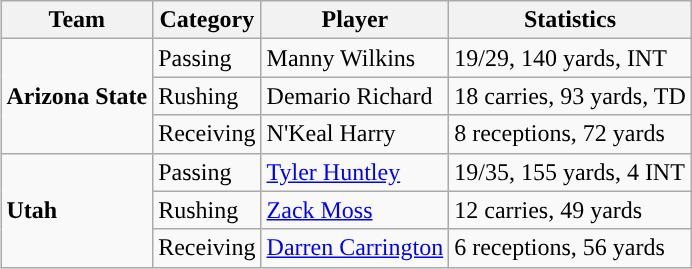<table class="wikitable" style="float: right;">
<tr>
<th>Team</th>
<th>Category</th>
<th>Player</th>
<th>Statistics</th>
</tr>
<tr>
<td rowspan=3><strong>Arizona State</strong></td>
<td>Passing</td>
<td>Manny Wilkins</td>
<td>19/29, 140 yards, INT</td>
</tr>
<tr>
<td>Rushing</td>
<td>Demario Richard</td>
<td>18 carries, 93 yards, TD</td>
</tr>
<tr>
<td>Receiving</td>
<td>N'Keal Harry</td>
<td>8 receptions, 72 yards</td>
</tr>
<tr>
<td rowspan=3><strong>Utah</strong></td>
<td>Passing</td>
<td><a href='#'>Tyler Huntley</a></td>
<td>19/35, 155 yards, 4 INT</td>
</tr>
<tr>
<td>Rushing</td>
<td><a href='#'>Zack Moss</a></td>
<td>12 carries, 49 yards</td>
</tr>
<tr>
<td>Receiving</td>
<td><a href='#'>Darren Carrington</a></td>
<td>6 receptions, 56 yards</td>
</tr>
</table>
